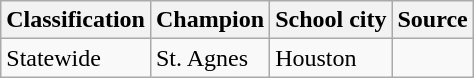<table class="wikitable">
<tr>
<th>Classification</th>
<th>Champion</th>
<th>School city</th>
<th>Source</th>
</tr>
<tr>
<td>Statewide</td>
<td>St. Agnes</td>
<td>Houston</td>
<td></td>
</tr>
</table>
